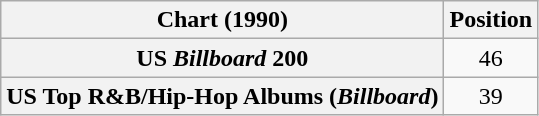<table class="wikitable sortable plainrowheaders" style="text-align:center">
<tr>
<th scope="col">Chart (1990)</th>
<th scope="col">Position</th>
</tr>
<tr>
<th scope="row">US <em>Billboard</em> 200</th>
<td>46</td>
</tr>
<tr>
<th scope="row">US Top R&B/Hip-Hop Albums (<em>Billboard</em>)</th>
<td>39</td>
</tr>
</table>
